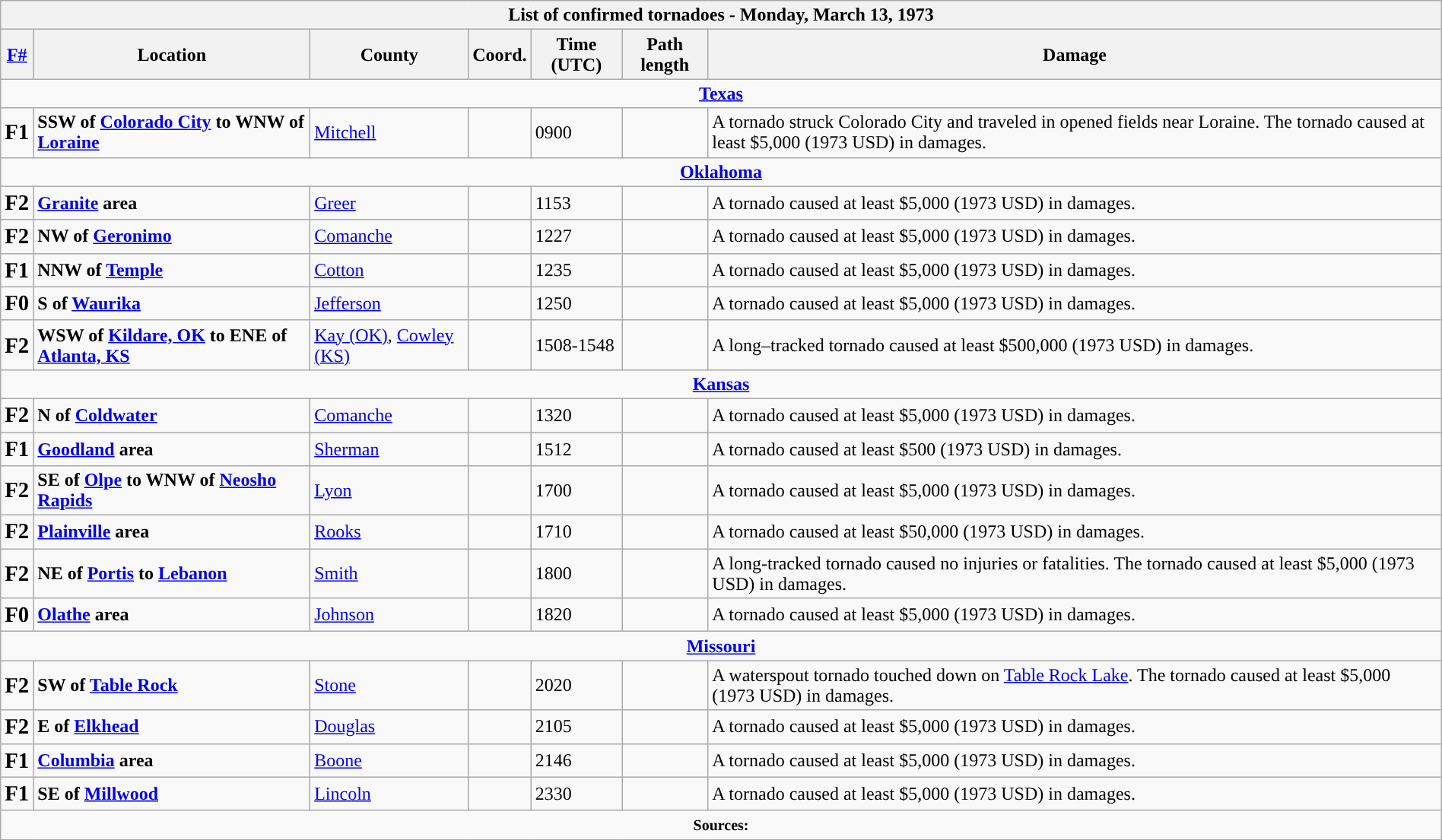<table class="wikitable collapsible" width="100%">
<tr>
<th colspan="7">List of confirmed tornadoes - Monday, March 13, 1973</th>
</tr>
<tr>
<th><a href='#'>F#</a></th>
<th>Location</th>
<th>County</th>
<th>Coord.</th>
<th>Time (UTC)</th>
<th>Path length</th>
<th>Damage</th>
</tr>
<tr>
<td colspan="7" align=center><strong><a href='#'>Texas</a></strong></td>
</tr>
<tr>
<td><big><strong>F1</strong></big></td>
<td><strong>SSW of <a href='#'>Colorado City</a> to WNW of <a href='#'>Loraine</a></strong></td>
<td><a href='#'>Mitchell</a></td>
<td></td>
<td>0900</td>
<td></td>
<td>A tornado struck Colorado City and traveled in opened fields near Loraine. The tornado caused at least $5,000 (1973 USD) in damages.</td>
</tr>
<tr>
<td colspan="7" align="center"><strong><a href='#'>Oklahoma</a></strong></td>
</tr>
<tr>
<td><big><strong>F2</strong></big></td>
<td><strong><a href='#'>Granite</a> area</strong></td>
<td><a href='#'>Greer</a></td>
<td></td>
<td>1153</td>
<td></td>
<td>A tornado caused at least $5,000 (1973 USD) in damages.</td>
</tr>
<tr>
<td><big><strong>F2</strong></big></td>
<td><strong>NW of <a href='#'>Geronimo</a></strong></td>
<td><a href='#'>Comanche</a></td>
<td></td>
<td>1227</td>
<td></td>
<td>A tornado caused at least $5,000 (1973 USD) in damages.</td>
</tr>
<tr>
<td><big><strong>F1</strong></big></td>
<td><strong>NNW of <a href='#'>Temple</a></strong></td>
<td><a href='#'>Cotton</a></td>
<td></td>
<td>1235</td>
<td></td>
<td>A tornado caused at least $5,000 (1973 USD) in damages.</td>
</tr>
<tr>
<td><big><strong>F0</strong></big></td>
<td><strong>S of <a href='#'>Waurika</a></strong></td>
<td><a href='#'>Jefferson</a></td>
<td></td>
<td>1250</td>
<td></td>
<td>A tornado caused at least $5,000 (1973 USD) in damages.</td>
</tr>
<tr>
<td><big><strong>F2</strong></big></td>
<td><strong>WSW of <a href='#'>Kildare, OK</a> to ENE of <a href='#'>Atlanta, KS</a></strong></td>
<td><a href='#'>Kay (OK)</a>, <a href='#'>Cowley (KS)</a></td>
<td></td>
<td>1508-1548</td>
<td></td>
<td>A long–tracked tornado caused at least $500,000 (1973 USD) in damages.</td>
</tr>
<tr>
<td colspan="7" align="center"><strong><a href='#'>Kansas</a></strong></td>
</tr>
<tr>
<td><big><strong>F2</strong></big></td>
<td><strong>N of <a href='#'>Coldwater</a></strong></td>
<td><a href='#'>Comanche</a></td>
<td></td>
<td>1320</td>
<td></td>
<td>A tornado caused at least $5,000 (1973 USD) in damages.</td>
</tr>
<tr>
<td><big><strong>F1</strong></big></td>
<td><strong><a href='#'>Goodland</a> area</strong></td>
<td><a href='#'>Sherman</a></td>
<td></td>
<td>1512</td>
<td></td>
<td>A tornado caused at least $500 (1973 USD) in damages.</td>
</tr>
<tr>
<td><big><strong>F2</strong></big></td>
<td><strong>SE of <a href='#'>Olpe</a> to WNW of <a href='#'>Neosho Rapids</a></strong></td>
<td><a href='#'>Lyon</a></td>
<td></td>
<td>1700</td>
<td></td>
<td>A tornado caused at least $5,000 (1973 USD) in damages.</td>
</tr>
<tr>
<td><big><strong>F2</strong></big></td>
<td><strong><a href='#'>Plainville</a> area</strong></td>
<td><a href='#'>Rooks</a></td>
<td></td>
<td>1710</td>
<td></td>
<td>A tornado caused at least $50,000 (1973 USD) in damages.</td>
</tr>
<tr>
<td><big><strong>F2</strong></big></td>
<td><strong>NE of <a href='#'>Portis</a> to <a href='#'>Lebanon</a></strong></td>
<td><a href='#'>Smith</a></td>
<td></td>
<td>1800</td>
<td></td>
<td>A long-tracked tornado caused no injuries or fatalities. The tornado caused at least $5,000 (1973 USD) in damages.</td>
</tr>
<tr>
<td><big><strong>F0</strong></big></td>
<td><strong><a href='#'>Olathe</a> area</strong></td>
<td><a href='#'>Johnson</a></td>
<td></td>
<td>1820</td>
<td></td>
<td>A tornado caused at least $5,000 (1973 USD) in damages.</td>
</tr>
<tr>
<td colspan="7" align="center"><strong><a href='#'>Missouri</a></strong></td>
</tr>
<tr>
<td><big><strong>F2</strong></big></td>
<td><strong>SW of <a href='#'>Table Rock</a></strong></td>
<td><a href='#'>Stone</a></td>
<td></td>
<td>2020</td>
<td></td>
<td>A waterspout tornado touched down on <a href='#'>Table Rock Lake</a>. The tornado caused at least $5,000 (1973 USD) in damages.</td>
</tr>
<tr>
<td><big><strong>F2</strong></big></td>
<td><strong>E of <a href='#'>Elkhead</a></strong></td>
<td><a href='#'>Douglas</a></td>
<td></td>
<td>2105</td>
<td></td>
<td>A tornado caused at least $5,000 (1973 USD) in damages.</td>
</tr>
<tr>
<td><big><strong>F1</strong></big></td>
<td><strong><a href='#'>Columbia</a> area</strong></td>
<td><a href='#'>Boone</a></td>
<td></td>
<td>2146</td>
<td></td>
<td>A tornado caused at least $5,000 (1973 USD) in damages.</td>
</tr>
<tr>
<td><big><strong>F1</strong></big></td>
<td><strong>SE of <a href='#'>Millwood</a></strong></td>
<td><a href='#'>Lincoln</a></td>
<td></td>
<td>2330</td>
<td></td>
<td>A tornado caused at least $5,000 (1973 USD) in damages.</td>
</tr>
<tr>
<td colspan="7" align=center><small><strong>Sources:</strong> </small></td>
</tr>
<tr>
</tr>
</table>
